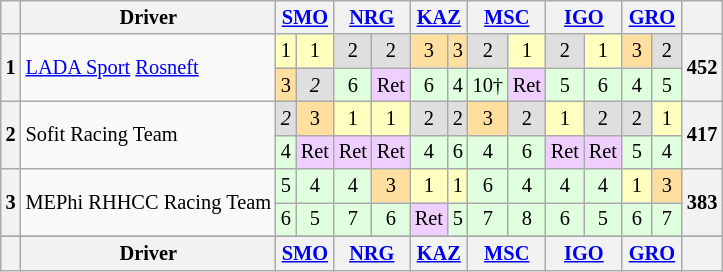<table class="wikitable" style="font-size: 85%; text-align: center">
<tr valign="top">
<th valign="middle"></th>
<th valign="middle">Driver</th>
<th colspan=2><a href='#'>SMO</a></th>
<th colspan=2><a href='#'>NRG</a></th>
<th colspan=2><a href='#'>KAZ</a></th>
<th colspan=2><a href='#'>MSC</a></th>
<th colspan=2><a href='#'>IGO</a></th>
<th colspan=2><a href='#'>GRO</a></th>
<th valign="middle"></th>
</tr>
<tr>
<th rowspan="2">1</th>
<td rowspan="2" align=left><a href='#'>LADA Sport</a> <a href='#'>Rosneft</a></td>
<td style="background:#ffffbf;">1</td>
<td style="background:#ffffbf;">1</td>
<td style="background:#dfdfdf;">2</td>
<td style="background:#dfdfdf;">2</td>
<td style="background:#ffdf9f;">3</td>
<td style="background:#ffdf9f;">3</td>
<td style="background:#dfdfdf;">2</td>
<td style="background:#ffffbf;">1</td>
<td style="background:#dfdfdf;">2</td>
<td style="background:#ffffbf;">1</td>
<td style="background:#ffdf9f;">3</td>
<td style="background:#dfdfdf;">2</td>
<th rowspan="2">452</th>
</tr>
<tr>
<td style="background:#ffdf9f;">3</td>
<td style="background:#dfdfdf;"><em>2</em></td>
<td style="background:#dfffdf;">6</td>
<td style="background:#efcfff;">Ret</td>
<td style="background:#dfffdf;">6</td>
<td style="background:#dfffdf;">4</td>
<td style="background:#dfffdf;">10†</td>
<td style="background:#efcfff;">Ret</td>
<td style="background:#dfffdf;">5</td>
<td style="background:#dfffdf;">6</td>
<td style="background:#dfffdf;">4</td>
<td style="background:#dfffdf;">5</td>
</tr>
<tr>
<th rowspan="2">2</th>
<td rowspan="2" align=left>Sofit Racing Team</td>
<td style="background:#dfdfdf;"><em>2</em></td>
<td style="background:#ffdf9f;">3</td>
<td style="background:#ffffbf;">1</td>
<td style="background:#ffffbf;">1</td>
<td style="background:#dfdfdf;">2</td>
<td style="background:#dfdfdf;">2</td>
<td style="background:#ffdf9f;">3</td>
<td style="background:#dfdfdf;">2</td>
<td style="background:#ffffbf;">1</td>
<td style="background:#dfdfdf;">2</td>
<td style="background:#dfdfdf;">2</td>
<td style="background:#ffffbf;">1</td>
<th rowspan="2">417</th>
</tr>
<tr>
<td style="background:#dfffdf;">4</td>
<td style="background:#efcfff;">Ret</td>
<td style="background:#efcfff;">Ret</td>
<td style="background:#efcfff;">Ret</td>
<td style="background:#dfffdf;">4</td>
<td style="background:#dfffdf;">6</td>
<td style="background:#dfffdf;">4</td>
<td style="background:#dfffdf;">6</td>
<td style="background:#efcfff;">Ret</td>
<td style="background:#efcfff;">Ret</td>
<td style="background:#dfffdf;">5</td>
<td style="background:#dfffdf;">4</td>
</tr>
<tr>
<th rowspan="2">3</th>
<td rowspan="2" align=left>MEPhi RHHCC Racing Team</td>
<td style="background:#dfffdf;">5</td>
<td style="background:#dfffdf;">4</td>
<td style="background:#dfffdf;">4</td>
<td style="background:#ffdf9f;">3</td>
<td style="background:#ffffbf;">1</td>
<td style="background:#ffffbf;">1</td>
<td style="background:#dfffdf;">6</td>
<td style="background:#dfffdf;">4</td>
<td style="background:#dfffdf;">4</td>
<td style="background:#dfffdf;">4</td>
<td style="background:#ffffbf;"> 1 </td>
<td style="background:#ffdf9f;"> 3 </td>
<th rowspan="2">383</th>
</tr>
<tr>
<td style="background:#dfffdf;">6</td>
<td style="background:#dfffdf;">5</td>
<td style="background:#dfffdf;">7</td>
<td style="background:#dfffdf;">6</td>
<td style="background:#efcfff;">Ret</td>
<td style="background:#dfffdf;">5</td>
<td style="background:#dfffdf;">7</td>
<td style="background:#dfffdf;">8</td>
<td style="background:#dfffdf;">6</td>
<td style="background:#dfffdf;">5</td>
<td style="background:#dfffdf;">6</td>
<td style="background:#dfffdf;">7</td>
</tr>
<tr>
</tr>
<tr valign="top">
<th valign="middle"></th>
<th valign="middle">Driver</th>
<th colspan=2><a href='#'>SMO</a></th>
<th colspan=2><a href='#'>NRG</a></th>
<th colspan=2><a href='#'>KAZ</a></th>
<th colspan=2><a href='#'>MSC</a></th>
<th colspan=2><a href='#'>IGO</a></th>
<th colspan=2><a href='#'>GRO</a></th>
<th valign="middle"></th>
</tr>
</table>
